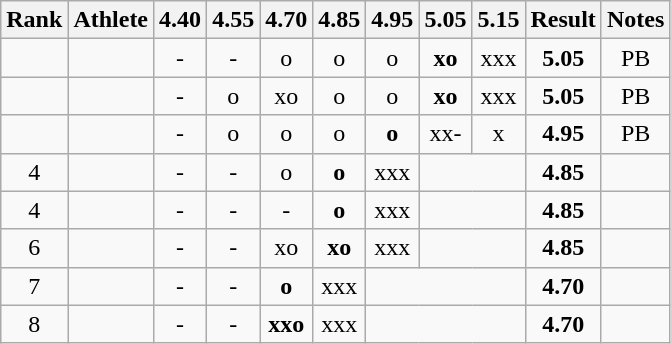<table class="wikitable" style="text-align:center">
<tr>
<th>Rank</th>
<th>Athlete</th>
<th>4.40</th>
<th>4.55</th>
<th>4.70</th>
<th>4.85</th>
<th>4.95</th>
<th>5.05</th>
<th>5.15</th>
<th>Result</th>
<th>Notes</th>
</tr>
<tr>
<td></td>
<td align=left></td>
<td>-</td>
<td>-</td>
<td>o</td>
<td>o</td>
<td>o</td>
<td><strong>xo</strong></td>
<td>xxx</td>
<td><strong>5.05</strong></td>
<td>PB</td>
</tr>
<tr>
<td></td>
<td align=left></td>
<td>-</td>
<td>o</td>
<td>xo</td>
<td>o</td>
<td>o</td>
<td><strong>xo</strong></td>
<td>xxx</td>
<td><strong>5.05</strong></td>
<td>PB</td>
</tr>
<tr>
<td></td>
<td align=left></td>
<td>-</td>
<td>o</td>
<td>o</td>
<td>o</td>
<td><strong>o</strong></td>
<td>xx-</td>
<td>x</td>
<td><strong>4.95</strong></td>
<td>PB</td>
</tr>
<tr>
<td>4</td>
<td align=left></td>
<td>-</td>
<td>-</td>
<td>o</td>
<td><strong>o</strong></td>
<td>xxx</td>
<td colspan=2></td>
<td><strong>4.85</strong></td>
<td></td>
</tr>
<tr>
<td>4</td>
<td align=left></td>
<td>-</td>
<td>-</td>
<td>-</td>
<td><strong>o</strong></td>
<td>xxx</td>
<td colspan=2></td>
<td><strong>4.85</strong></td>
<td></td>
</tr>
<tr>
<td>6</td>
<td align=left></td>
<td>-</td>
<td>-</td>
<td>xo</td>
<td><strong>xo</strong></td>
<td>xxx</td>
<td colspan=2></td>
<td><strong>4.85</strong></td>
<td></td>
</tr>
<tr>
<td>7</td>
<td align=left></td>
<td>-</td>
<td>-</td>
<td><strong>o</strong></td>
<td>xxx</td>
<td colspan=3></td>
<td><strong>4.70</strong></td>
<td></td>
</tr>
<tr>
<td>8</td>
<td align=left></td>
<td>-</td>
<td>-</td>
<td><strong>xxo</strong></td>
<td>xxx</td>
<td colspan=3></td>
<td><strong>4.70</strong></td>
<td></td>
</tr>
</table>
